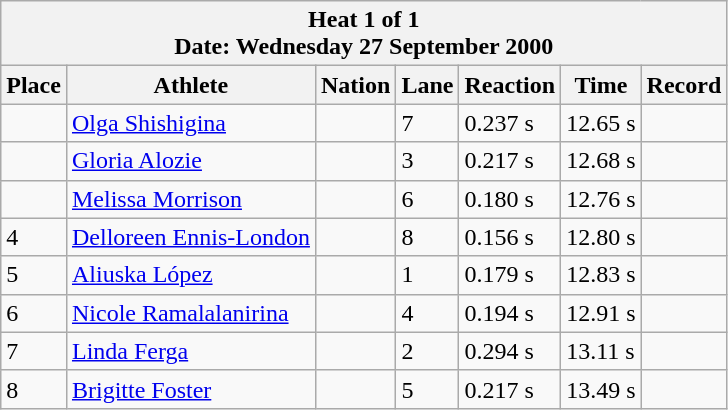<table class="wikitable">
<tr>
<th colspan=9>Heat 1 of 1 <br> Date: Wednesday 27 September 2000</th>
</tr>
<tr>
<th rowspan=1>Place</th>
<th rowspan=1>Athlete</th>
<th rowspan=1>Nation</th>
<th rowspan=1>Lane</th>
<th rowspan=1>Reaction</th>
<th rowspan=1>Time</th>
<th rowspan=1>Record</th>
</tr>
<tr>
<td></td>
<td align="left"><a href='#'>Olga Shishigina</a></td>
<td align="left"></td>
<td>7</td>
<td>0.237 s</td>
<td>12.65 s</td>
<td></td>
</tr>
<tr>
<td></td>
<td align="left"><a href='#'>Gloria Alozie</a></td>
<td align="left"></td>
<td>3</td>
<td>0.217 s</td>
<td>12.68 s</td>
<td></td>
</tr>
<tr>
<td></td>
<td align="left"><a href='#'>Melissa Morrison</a></td>
<td align="left"></td>
<td>6</td>
<td>0.180 s</td>
<td>12.76 s</td>
<td></td>
</tr>
<tr>
<td>4</td>
<td align="left"><a href='#'>Delloreen Ennis-London</a></td>
<td align="left"></td>
<td>8</td>
<td>0.156 s</td>
<td>12.80 s</td>
<td></td>
</tr>
<tr>
<td>5</td>
<td align="left"><a href='#'>Aliuska López</a></td>
<td align="left"></td>
<td>1</td>
<td>0.179 s</td>
<td>12.83 s</td>
<td></td>
</tr>
<tr>
<td>6</td>
<td align="left"><a href='#'>Nicole Ramalalanirina</a></td>
<td align="left"></td>
<td>4</td>
<td>0.194 s</td>
<td>12.91 s</td>
<td></td>
</tr>
<tr>
<td>7</td>
<td align="left"><a href='#'>Linda Ferga</a></td>
<td align="left"></td>
<td>2</td>
<td>0.294 s</td>
<td>13.11 s</td>
<td></td>
</tr>
<tr>
<td>8</td>
<td align="left"><a href='#'>Brigitte Foster</a></td>
<td align="left"></td>
<td>5</td>
<td>0.217 s</td>
<td>13.49 s</td>
<td></td>
</tr>
</table>
